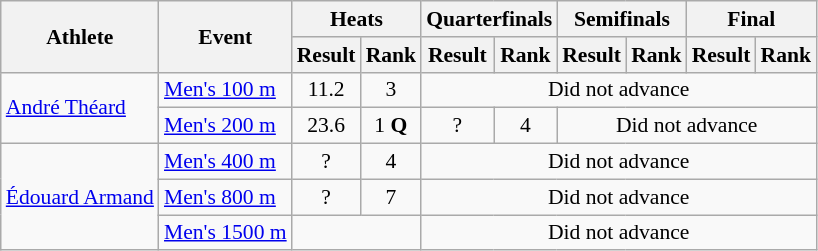<table class=wikitable style="font-size:90%">
<tr>
<th rowspan=2>Athlete</th>
<th rowspan=2>Event</th>
<th colspan=2>Heats</th>
<th colspan=2>Quarterfinals</th>
<th colspan=2>Semifinals</th>
<th colspan=2>Final</th>
</tr>
<tr>
<th>Result</th>
<th>Rank</th>
<th>Result</th>
<th>Rank</th>
<th>Result</th>
<th>Rank</th>
<th>Result</th>
<th>Rank</th>
</tr>
<tr>
<td rowspan=2><a href='#'>André Théard</a></td>
<td><a href='#'>Men's 100 m</a></td>
<td align=center>11.2</td>
<td align=center>3</td>
<td align=center colspan=6>Did not advance</td>
</tr>
<tr>
<td><a href='#'>Men's 200 m</a></td>
<td align=center>23.6</td>
<td align=center>1 <strong>Q</strong></td>
<td align=center>?</td>
<td align=center>4</td>
<td align=center colspan=4>Did not advance</td>
</tr>
<tr>
<td rowspan=3><a href='#'>Édouard Armand</a></td>
<td><a href='#'>Men's 400 m</a></td>
<td align=center>?</td>
<td align=center>4</td>
<td align=center colspan=6>Did not advance</td>
</tr>
<tr>
<td><a href='#'>Men's 800 m</a></td>
<td align=center>?</td>
<td align=center>7</td>
<td align=center colspan=6>Did not advance</td>
</tr>
<tr>
<td><a href='#'>Men's 1500 m</a></td>
<td align=center colspan=2></td>
<td align=center colspan=6>Did not advance</td>
</tr>
</table>
